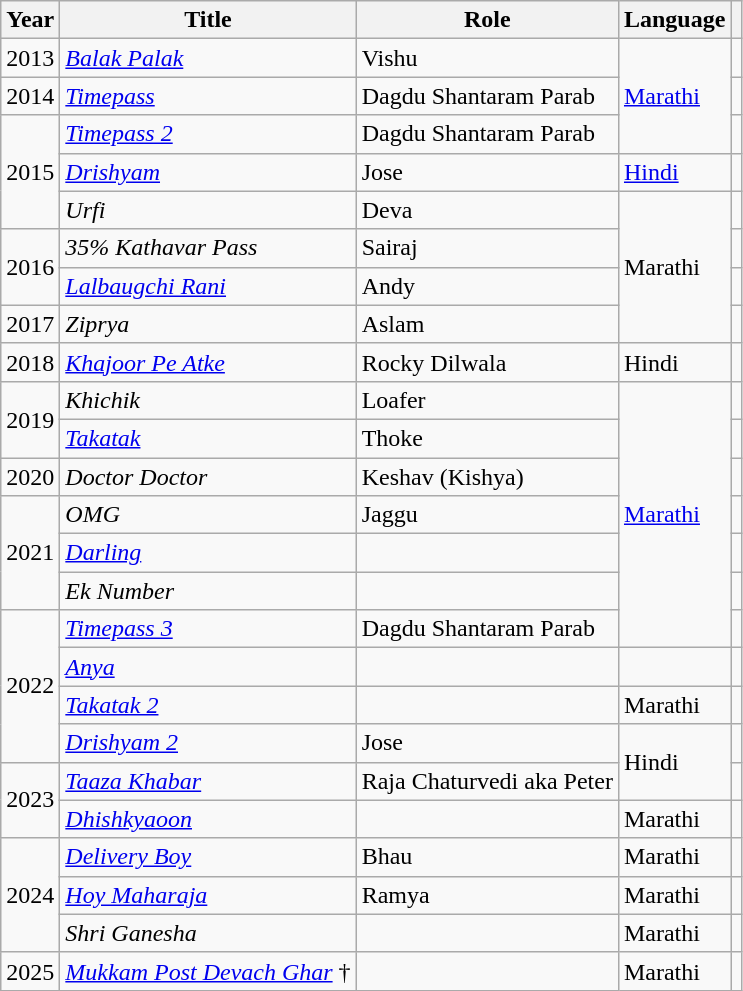<table class="wikitable sortable">
<tr>
<th>Year</th>
<th>Title</th>
<th>Role</th>
<th>Language</th>
<th class="unsortable"></th>
</tr>
<tr>
<td>2013</td>
<td><em><a href='#'>Balak Palak</a></em></td>
<td>Vishu</td>
<td rowspan="3"><a href='#'>Marathi</a></td>
<td></td>
</tr>
<tr>
<td>2014</td>
<td><em><a href='#'>Timepass</a></em></td>
<td>Dagdu Shantaram Parab</td>
<td></td>
</tr>
<tr>
<td rowspan="3">2015</td>
<td><em><a href='#'>Timepass 2</a></em></td>
<td>Dagdu Shantaram Parab</td>
<td></td>
</tr>
<tr>
<td><em><a href='#'>Drishyam</a></em></td>
<td>Jose</td>
<td><a href='#'>Hindi</a></td>
<td></td>
</tr>
<tr>
<td><em>Urfi</em></td>
<td>Deva</td>
<td rowspan="4">Marathi</td>
<td></td>
</tr>
<tr>
<td rowspan="2">2016</td>
<td><em>35% Kathavar Pass</em></td>
<td>Sairaj</td>
<td></td>
</tr>
<tr>
<td><em><a href='#'>Lalbaugchi Rani</a></em></td>
<td>Andy</td>
<td></td>
</tr>
<tr>
<td>2017</td>
<td><em>Ziprya</em></td>
<td>Aslam</td>
<td></td>
</tr>
<tr>
<td>2018</td>
<td><em><a href='#'>Khajoor Pe Atke</a></em></td>
<td>Rocky Dilwala</td>
<td>Hindi</td>
<td></td>
</tr>
<tr>
<td rowspan="2">2019</td>
<td><em>Khichik</em></td>
<td>Loafer</td>
<td rowspan="7"><a href='#'>Marathi</a></td>
<td></td>
</tr>
<tr>
<td><em><a href='#'>Takatak</a></em></td>
<td>Thoke</td>
<td></td>
</tr>
<tr>
<td>2020</td>
<td><em>Doctor Doctor</em></td>
<td>Keshav (Kishya)</td>
<td></td>
</tr>
<tr>
<td rowspan="3">2021</td>
<td><em>OMG</em></td>
<td>Jaggu</td>
<td></td>
</tr>
<tr>
<td><em><a href='#'>Darling</a></em></td>
<td></td>
<td><br></td>
</tr>
<tr>
<td><em>Ek Number</em></td>
<td></td>
<td></td>
</tr>
<tr>
<td rowspan="4">2022</td>
<td><em><a href='#'>Timepass 3</a></em></td>
<td>Dagdu Shantaram Parab</td>
<td></td>
</tr>
<tr>
<td><em><a href='#'>Anya</a></em></td>
<td></td>
<td></td>
<td></td>
</tr>
<tr>
<td><em><a href='#'>Takatak 2</a></em></td>
<td></td>
<td>Marathi</td>
<td></td>
</tr>
<tr>
<td><em><a href='#'>Drishyam 2</a></em></td>
<td>Jose</td>
<td rowspan="2">Hindi</td>
<td></td>
</tr>
<tr>
<td rowspan="2">2023</td>
<td><em><a href='#'>Taaza Khabar</a></em></td>
<td>Raja Chaturvedi aka Peter</td>
<td></td>
</tr>
<tr>
<td><em><a href='#'>Dhishkyaoon</a></em></td>
<td></td>
<td>Marathi</td>
<td></td>
</tr>
<tr>
<td rowspan="3">2024</td>
<td><em><a href='#'>Delivery Boy</a></em></td>
<td>Bhau</td>
<td>Marathi</td>
<td></td>
</tr>
<tr>
<td><em><a href='#'>Hoy Maharaja</a></em></td>
<td>Ramya</td>
<td>Marathi</td>
<td></td>
</tr>
<tr>
<td><em>Shri Ganesha</em></td>
<td></td>
<td>Marathi</td>
<td></td>
</tr>
<tr>
<td>2025</td>
<td><em><a href='#'>Mukkam Post Devach Ghar</a></em> †</td>
<td></td>
<td>Marathi</td>
<td></td>
</tr>
</table>
